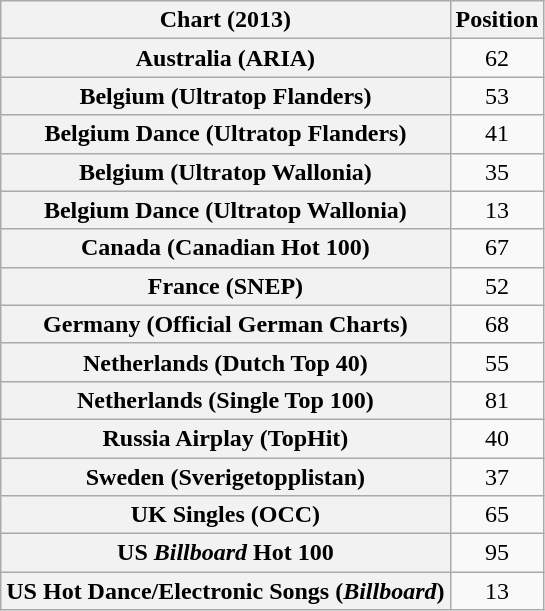<table class="wikitable plainrowheaders sortable" style="text-align:center;">
<tr>
<th>Chart (2013)</th>
<th>Position</th>
</tr>
<tr>
<th scope="row">Australia (ARIA)</th>
<td style="text-align:center;">62</td>
</tr>
<tr>
<th scope="row">Belgium (Ultratop Flanders)</th>
<td style="text-align:center;">53</td>
</tr>
<tr>
<th scope="row">Belgium Dance (Ultratop Flanders)</th>
<td style="text-align:center;">41</td>
</tr>
<tr>
<th scope="row">Belgium (Ultratop Wallonia)</th>
<td style="text-align:center;">35</td>
</tr>
<tr>
<th scope="row">Belgium Dance (Ultratop Wallonia)</th>
<td style="text-align:center;">13</td>
</tr>
<tr>
<th scope="row">Canada (Canadian Hot 100)</th>
<td style="text-align:center;">67</td>
</tr>
<tr>
<th scope="row">France (SNEP)</th>
<td style="text-align:center;">52</td>
</tr>
<tr>
<th scope="row">Germany (Official German Charts)</th>
<td style="text-align:center;">68</td>
</tr>
<tr>
<th scope="row">Netherlands (Dutch Top 40)</th>
<td style="text-align:center;">55</td>
</tr>
<tr>
<th scope="row">Netherlands (Single Top 100)</th>
<td style="text-align:center;">81</td>
</tr>
<tr>
<th scope="row">Russia Airplay (TopHit)</th>
<td style="text-align:center;">40</td>
</tr>
<tr>
<th scope="row">Sweden (Sverigetopplistan)</th>
<td style="text-align:center;">37</td>
</tr>
<tr>
<th scope="row">UK Singles (OCC)</th>
<td style="text-align:center;">65</td>
</tr>
<tr>
<th scope="row">US <em>Billboard</em> Hot 100</th>
<td style="text-align:center;">95</td>
</tr>
<tr>
<th scope="row">US Hot Dance/Electronic Songs (<em>Billboard</em>)</th>
<td style="text-align:center;">13</td>
</tr>
</table>
